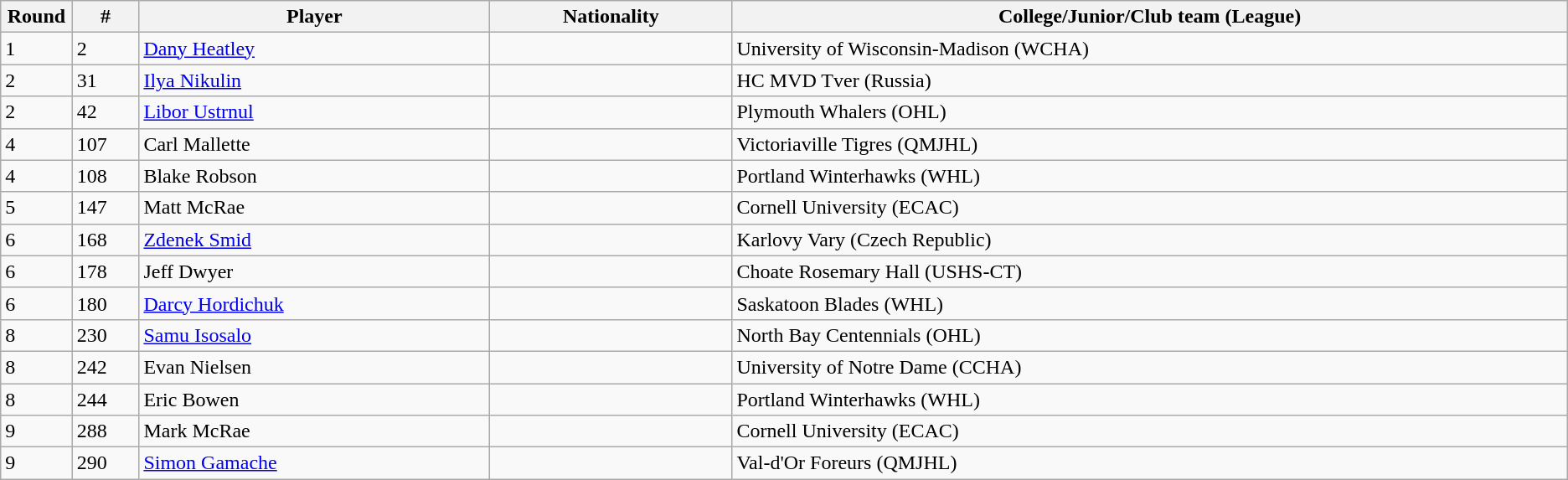<table class="wikitable">
<tr align="center">
<th bgcolor="#DDDDFF" width="4.0%">Round</th>
<th bgcolor="#DDDDFF" width="4.0%">#</th>
<th bgcolor="#DDDDFF" width="21.0%">Player</th>
<th bgcolor="#DDDDFF" width="14.5%">Nationality</th>
<th bgcolor="#DDDDFF" width="50.0%">College/Junior/Club team (League)</th>
</tr>
<tr>
<td>1</td>
<td>2</td>
<td><a href='#'>Dany Heatley</a></td>
<td></td>
<td>University of Wisconsin-Madison (WCHA)</td>
</tr>
<tr>
<td>2</td>
<td>31</td>
<td><a href='#'>Ilya Nikulin</a></td>
<td></td>
<td>HC MVD Tver (Russia)</td>
</tr>
<tr>
<td>2</td>
<td>42</td>
<td><a href='#'>Libor Ustrnul</a></td>
<td></td>
<td>Plymouth Whalers (OHL)</td>
</tr>
<tr>
<td>4</td>
<td>107</td>
<td>Carl Mallette</td>
<td></td>
<td>Victoriaville Tigres (QMJHL)</td>
</tr>
<tr>
<td>4</td>
<td>108</td>
<td>Blake Robson</td>
<td></td>
<td>Portland Winterhawks (WHL)</td>
</tr>
<tr>
<td>5</td>
<td>147</td>
<td>Matt McRae</td>
<td></td>
<td>Cornell University (ECAC)</td>
</tr>
<tr>
<td>6</td>
<td>168</td>
<td><a href='#'>Zdenek Smid</a></td>
<td></td>
<td>Karlovy Vary (Czech Republic)</td>
</tr>
<tr>
<td>6</td>
<td>178</td>
<td>Jeff Dwyer</td>
<td></td>
<td>Choate Rosemary Hall (USHS-CT)</td>
</tr>
<tr>
<td>6</td>
<td>180</td>
<td><a href='#'>Darcy Hordichuk</a></td>
<td></td>
<td>Saskatoon Blades (WHL)</td>
</tr>
<tr>
<td>8</td>
<td>230</td>
<td><a href='#'>Samu Isosalo</a></td>
<td></td>
<td>North Bay Centennials (OHL)</td>
</tr>
<tr>
<td>8</td>
<td>242</td>
<td>Evan Nielsen</td>
<td></td>
<td>University of Notre Dame (CCHA)</td>
</tr>
<tr>
<td>8</td>
<td>244</td>
<td>Eric Bowen</td>
<td></td>
<td>Portland Winterhawks (WHL)</td>
</tr>
<tr>
<td>9</td>
<td>288</td>
<td>Mark McRae</td>
<td></td>
<td>Cornell University (ECAC)</td>
</tr>
<tr>
<td>9</td>
<td>290</td>
<td><a href='#'>Simon Gamache</a></td>
<td></td>
<td>Val-d'Or Foreurs (QMJHL)</td>
</tr>
</table>
